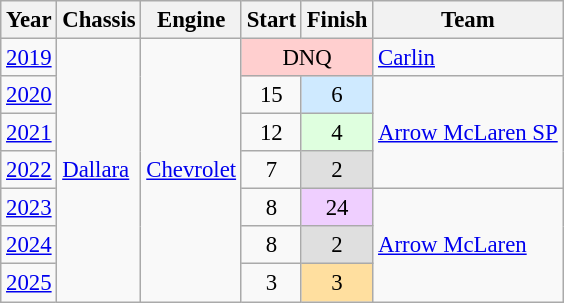<table class="wikitable" style="font-size: 95%;">
<tr>
<th>Year</th>
<th>Chassis</th>
<th>Engine</th>
<th>Start</th>
<th>Finish</th>
<th>Team</th>
</tr>
<tr>
<td><a href='#'>2019</a></td>
<td rowspan=7><a href='#'>Dallara</a></td>
<td rowspan=7><a href='#'>Chevrolet</a></td>
<td align=center colspan=2 style="background:#FFCFCF;">DNQ</td>
<td><a href='#'>Carlin</a></td>
</tr>
<tr>
<td><a href='#'>2020</a></td>
<td align=center>15</td>
<td align=center style="background:#CFEAFF;">6</td>
<td rowspan=3><a href='#'>Arrow McLaren SP</a></td>
</tr>
<tr>
<td><a href='#'>2021</a></td>
<td align=center>12</td>
<td align=center style="background:#DFFFDF;">4</td>
</tr>
<tr>
<td><a href='#'>2022</a></td>
<td align=center>7</td>
<td align=center style="background:#DFDFDF;">2</td>
</tr>
<tr>
<td><a href='#'>2023</a></td>
<td align=center>8</td>
<td align=center style="background:#efcfff">24</td>
<td rowspan=3><a href='#'>Arrow McLaren</a></td>
</tr>
<tr>
<td><a href='#'>2024</a></td>
<td align=center>8</td>
<td align=center style="background:#DFDFDF">2</td>
</tr>
<tr>
<td><a href='#'>2025</a></td>
<td align=center>3</td>
<td align=center style="background:#ffdf9f">3</td>
</tr>
</table>
